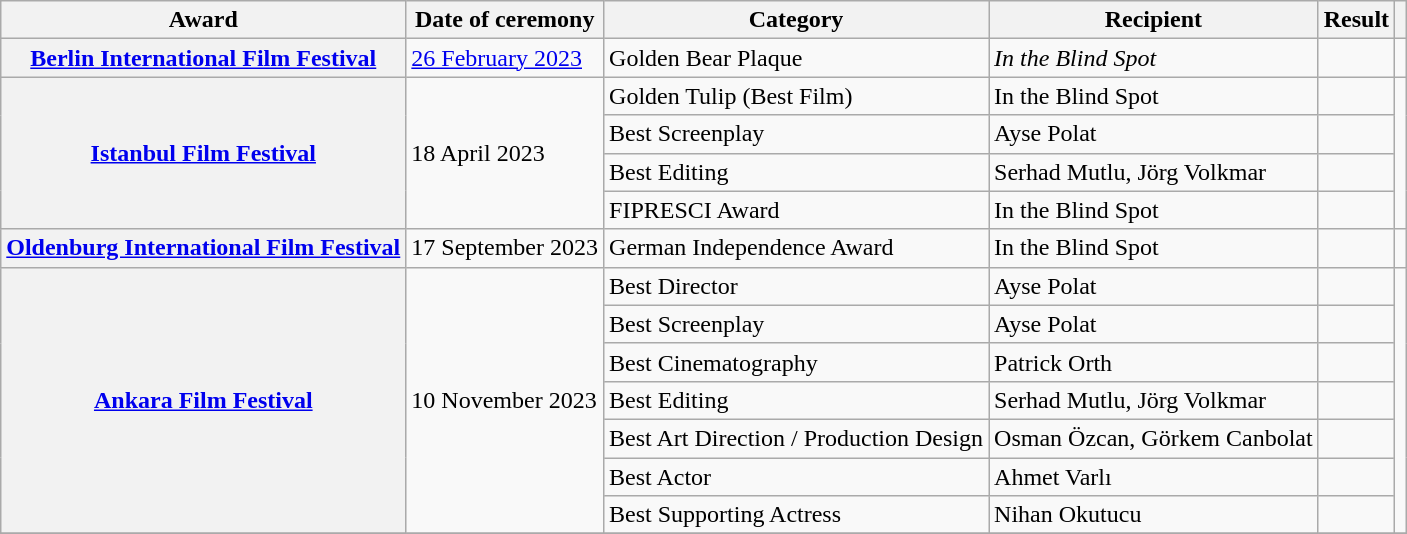<table class="wikitable sortable plainrowheaders">
<tr>
<th>Award</th>
<th>Date of ceremony</th>
<th>Category</th>
<th>Recipient</th>
<th>Result</th>
<th></th>
</tr>
<tr>
<th scope="row"><a href='#'>Berlin International Film Festival</a></th>
<td><a href='#'>26 February 2023</a></td>
<td>Golden Bear Plaque</td>
<td><em>In the Blind Spot</em></td>
<td></td>
<td align="center" rowspan="1"></td>
</tr>
<tr>
<th scope="row" rowspan =4><a href='#'>Istanbul Film Festival</a></th>
<td rowspan =4>18 April 2023</td>
<td>Golden Tulip (Best Film)</td>
<td>In the Blind Spot</td>
<td></td>
<td align="center" rowspan="4"></td>
</tr>
<tr>
<td>Best Screenplay</td>
<td>Ayse Polat</td>
<td></td>
</tr>
<tr>
<td>Best Editing</td>
<td>Serhad Mutlu, Jörg Volkmar</td>
<td></td>
</tr>
<tr>
<td>FIPRESCI Award</td>
<td>In the Blind Spot</td>
<td></td>
</tr>
<tr>
<th scope="row"><a href='#'>Oldenburg International Film Festival</a></th>
<td>17 September 2023</td>
<td>German Independence Award</td>
<td>In the Blind Spot</td>
<td></td>
<td align="center" rowspan="1"></td>
</tr>
<tr>
<th scope="row" rowspan="7"><a href='#'>Ankara Film Festival</a></th>
<td rowspan="7">10 November 2023</td>
<td>Best Director</td>
<td>Ayse Polat</td>
<td></td>
<td align="center" rowspan="7"></td>
</tr>
<tr>
<td>Best Screenplay</td>
<td>Ayse Polat</td>
<td></td>
</tr>
<tr>
<td>Best Cinematography</td>
<td>Patrick Orth</td>
<td></td>
</tr>
<tr>
<td>Best Editing</td>
<td>Serhad Mutlu, Jörg Volkmar</td>
<td></td>
</tr>
<tr>
<td>Best Art Direction / Production Design</td>
<td>Osman Özcan, Görkem Canbolat</td>
<td></td>
</tr>
<tr>
<td>Best Actor</td>
<td>Ahmet Varlı</td>
<td></td>
</tr>
<tr>
<td>Best Supporting Actress</td>
<td>Nihan Okutucu</td>
<td></td>
</tr>
<tr>
</tr>
</table>
